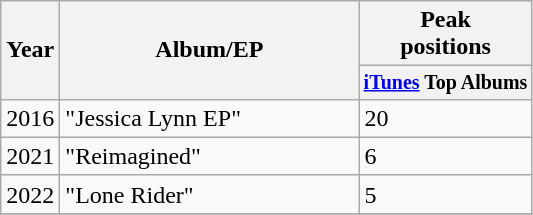<table class="wikitable">
<tr>
<th rowspan="2">Year</th>
<th rowspan="2" style="width:12em;">Album/EP</th>
<th>Peak<br>positions</th>
</tr>
<tr style="font-size:smaller;">
<th><a href='#'>iTunes</a> Top Albums <br></th>
</tr>
<tr>
<td>2016</td>
<td>"Jessica Lynn EP"</td>
<td>20</td>
</tr>
<tr>
<td>2021</td>
<td>"Reimagined"</td>
<td>6</td>
</tr>
<tr>
<td>2022</td>
<td>"Lone Rider"</td>
<td>5</td>
</tr>
<tr>
</tr>
</table>
